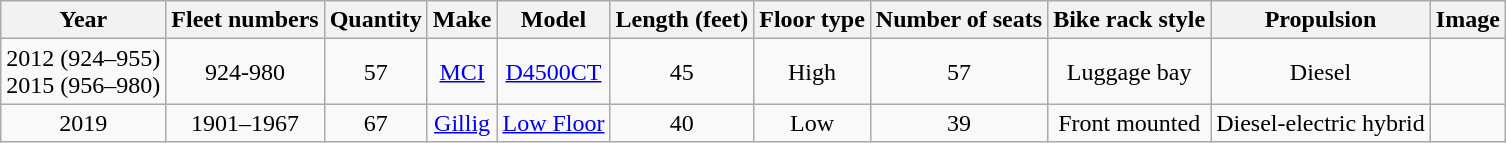<table class="wikitable" style="text-align:center">
<tr>
<th>Year</th>
<th>Fleet numbers</th>
<th>Quantity</th>
<th>Make</th>
<th>Model</th>
<th>Length (feet)</th>
<th>Floor type</th>
<th>Number of seats</th>
<th>Bike rack style</th>
<th>Propulsion</th>
<th>Image</th>
</tr>
<tr>
<td>2012 (924–955)<br>2015 (956–980)</td>
<td>924-980</td>
<td>57</td>
<td><a href='#'>MCI</a></td>
<td><a href='#'>D4500CT</a></td>
<td>45</td>
<td>High</td>
<td>57</td>
<td>Luggage bay</td>
<td>Diesel</td>
<td></td>
</tr>
<tr>
<td>2019</td>
<td>1901–1967</td>
<td>67</td>
<td><a href='#'>Gillig</a></td>
<td><a href='#'>Low Floor</a></td>
<td>40</td>
<td>Low</td>
<td>39</td>
<td>Front mounted</td>
<td>Diesel-electric hybrid</td>
<td></td>
</tr>
</table>
